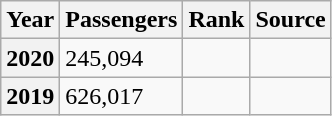<table class="wikitable sortable">
<tr>
<th>Year</th>
<th>Passengers</th>
<th>Rank</th>
<th>Source</th>
</tr>
<tr>
<th>2020</th>
<td>245,094 </td>
<td></td>
<td></td>
</tr>
<tr>
<th>2019</th>
<td>626,017</td>
<td></td>
<td></td>
</tr>
</table>
